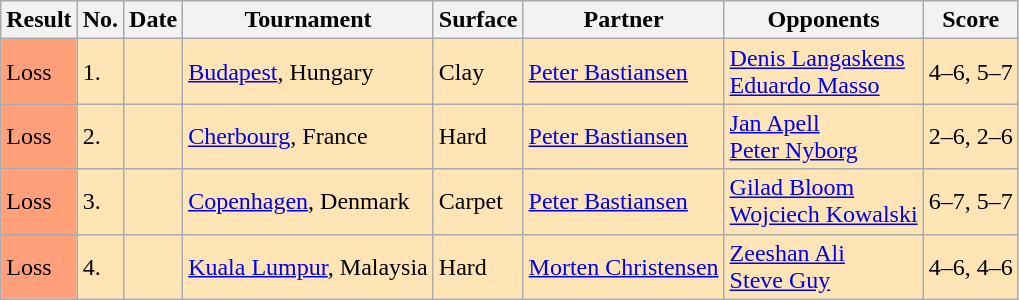<table class="sortable wikitable">
<tr>
<th>Result</th>
<th>No.</th>
<th>Date</th>
<th>Tournament</th>
<th>Surface</th>
<th>Partner</th>
<th>Opponents</th>
<th class="unsortable">Score</th>
</tr>
<tr style="background:moccasin;">
<td bgcolor=FFA07A>Loss</td>
<td>1.</td>
<td></td>
<td><a href='#'>Budapest</a>, Hungary</td>
<td>Clay</td>
<td> <a href='#'>Peter Bastiansen</a></td>
<td> <a href='#'>Denis Langaskens</a><br> <a href='#'>Eduardo Masso</a></td>
<td>4–6, 5–7</td>
</tr>
<tr style="background:moccasin;">
<td bgcolor=FFA07A>Loss</td>
<td>2.</td>
<td></td>
<td><a href='#'>Cherbourg</a>, France</td>
<td>Hard</td>
<td> <a href='#'>Peter Bastiansen</a></td>
<td> <a href='#'>Jan Apell</a><br> <a href='#'>Peter Nyborg</a></td>
<td>2–6, 2–6</td>
</tr>
<tr style="background:moccasin;">
<td bgcolor=FFA07A>Loss</td>
<td>3.</td>
<td></td>
<td><a href='#'>Copenhagen</a>, Denmark</td>
<td>Carpet</td>
<td> <a href='#'>Peter Bastiansen</a></td>
<td> <a href='#'>Gilad Bloom</a><br> <a href='#'>Wojciech Kowalski</a></td>
<td>6–7, 5–7</td>
</tr>
<tr style="background:moccasin;">
<td bgcolor=FFA07A>Loss</td>
<td>4.</td>
<td></td>
<td><a href='#'>Kuala Lumpur</a>, Malaysia</td>
<td>Hard</td>
<td> <a href='#'>Morten Christensen</a></td>
<td> <a href='#'>Zeeshan Ali</a><br> <a href='#'>Steve Guy</a></td>
<td>4–6, 4–6</td>
</tr>
</table>
